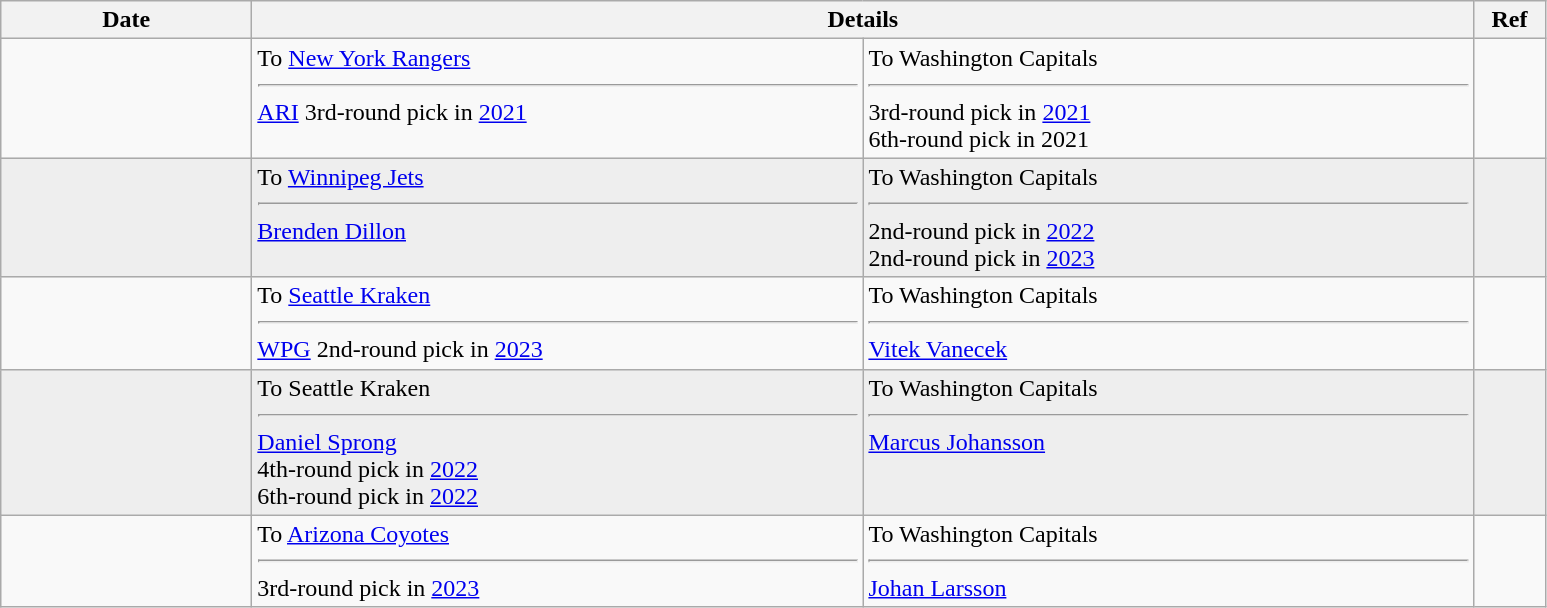<table class="wikitable">
<tr>
<th style="width: 10em;">Date</th>
<th colspan=2>Details</th>
<th style="width: 2.5em;">Ref</th>
</tr>
<tr>
<td></td>
<td style="width: 25em;" valign="top">To <a href='#'>New York Rangers</a><hr><a href='#'>ARI</a> 3rd-round pick in <a href='#'>2021</a></td>
<td style="width: 25em;" valign="top">To Washington Capitals<hr>3rd-round pick in <a href='#'>2021</a><br>6th-round pick in 2021</td>
<td></td>
</tr>
<tr bgcolor="eeeeee">
<td></td>
<td valign="top">To <a href='#'>Winnipeg Jets</a><hr><a href='#'>Brenden Dillon</a></td>
<td valign="top">To Washington Capitals<hr>2nd-round pick in <a href='#'>2022</a><br>2nd-round pick in <a href='#'>2023</a></td>
<td></td>
</tr>
<tr>
<td></td>
<td valign="top">To <a href='#'>Seattle Kraken</a><hr><a href='#'>WPG</a> 2nd-round pick in <a href='#'>2023</a></td>
<td valign="top">To Washington Capitals<hr><a href='#'>Vitek Vanecek</a></td>
<td></td>
</tr>
<tr bgcolor="eeeeee">
<td></td>
<td valign="top">To Seattle Kraken<hr><a href='#'>Daniel Sprong</a><br>4th-round pick in <a href='#'>2022</a><br>6th-round pick in <a href='#'>2022</a></td>
<td valign="top">To Washington Capitals<hr><a href='#'>Marcus Johansson</a></td>
<td></td>
</tr>
<tr>
<td></td>
<td valign="top">To <a href='#'>Arizona Coyotes</a><hr>3rd-round pick in <a href='#'>2023</a></td>
<td valign="top">To Washington Capitals<hr><a href='#'>Johan Larsson</a></td>
<td></td>
</tr>
</table>
